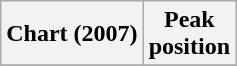<table class="wikitable plainrowheaders" style="text-align:center">
<tr>
<th>Chart (2007)</th>
<th>Peak<br>position</th>
</tr>
<tr>
</tr>
</table>
